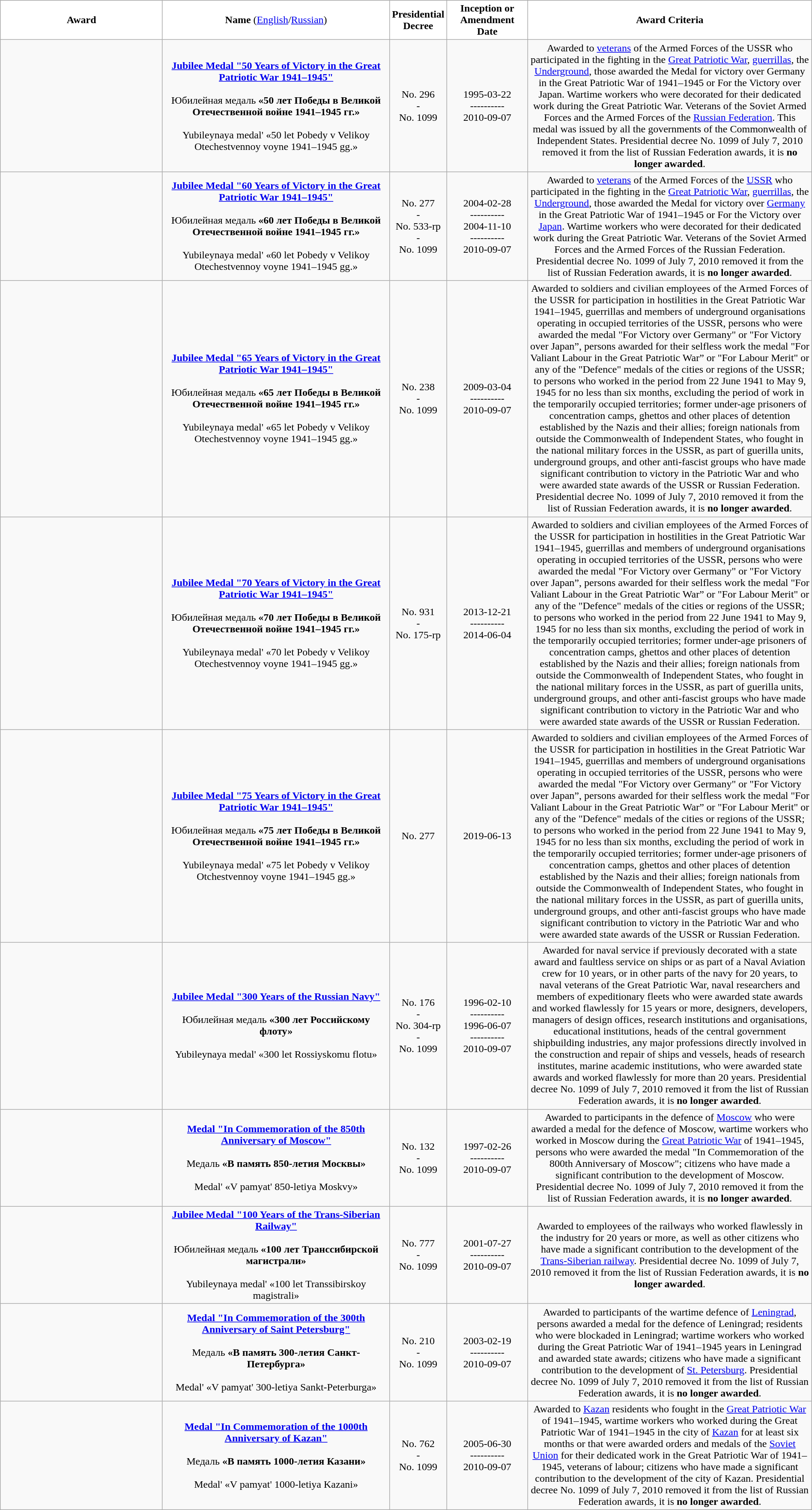<table class="wikitable sortable" width="100%" style="text-align:center;">
<tr>
<td width="20%" bgcolor="#FFFFFF"><strong>Award</strong></td>
<td width="28%" bgcolor="#FFFFFF"><strong>Name</strong> (<a href='#'>English</a>/<a href='#'>Russian</a>)</td>
<td bgcolor="#FFFFFF" width="7%"><strong>Presidential Decree</strong></td>
<td width="10%" bgcolor="#FFFFFF"><strong>Inception or Amendment Date</strong></td>
<td width="35%" bgcolor="#FFFFFF"><strong>Award Criteria</strong></td>
</tr>
<tr>
<td><br></td>
<td><strong><a href='#'>Jubilee Medal "50 Years of Victory in the Great Patriotic War 1941–1945"</a></strong><br><br>Юбилейная медаль <strong>«50 лет Победы в Великой Отечественной войне 1941–1945 гг.»</strong><br><br>Yubileynaya medal' «50 let Pobedy v Velikoy Otechestvennoy voyne 1941–1945 gg.»</td>
<td>No. 296<br>-<br>No. 1099</td>
<td>1995-03-22<br>----------<br>2010-09-07</td>
<td>Awarded to <a href='#'>veterans</a> of the Armed Forces of the USSR who participated in the fighting in the <a href='#'>Great Patriotic War</a>, <a href='#'>guerrillas</a>, the <a href='#'>Underground</a>, those awarded the Medal for victory over Germany in the Great Patriotic War of 1941–1945 or For the Victory over Japan.  Wartime workers who were decorated for their dedicated work during the Great Patriotic War.  Veterans of the Soviet Armed Forces and the Armed Forces of the <a href='#'>Russian Federation</a>. This medal was issued by all the governments of the Commonwealth of Independent States.  Presidential decree No. 1099 of July 7, 2010 removed it from the list of Russian Federation awards, it is <strong>no longer awarded</strong>.</td>
</tr>
<tr>
<td><br></td>
<td><strong><a href='#'>Jubilee Medal "60 Years of Victory in the Great Patriotic War 1941–1945"</a></strong><br><br>Юбилейная медаль <strong>«60 лет Победы в Великой Отечественной войне 1941–1945 гг.»</strong><br><br>Yubileynaya medal' «60 let Pobedy v Velikoy Otechestvennoy voyne 1941–1945 gg.»</td>
<td>No. 277<br>-<br>No. 533-rp<br>-<br>No. 1099</td>
<td>2004-02-28<br>----------<br>2004-11-10<br>----------<br>2010-09-07</td>
<td>Awarded to <a href='#'>veterans</a> of the Armed Forces of the <a href='#'>USSR</a> who participated in the fighting in the <a href='#'>Great Patriotic War</a>, <a href='#'>guerrillas</a>, the <a href='#'>Underground</a>, those awarded the Medal for victory over <a href='#'>Germany</a> in the Great Patriotic War of 1941–1945 or For the Victory over <a href='#'>Japan</a>.  Wartime workers who were decorated for their dedicated work during the Great Patriotic War.  Veterans of the Soviet Armed Forces and the Armed Forces of the Russian Federation.  Presidential decree No. 1099 of July 7, 2010 removed it from the list of Russian Federation awards, it is <strong>no longer awarded</strong>.</td>
</tr>
<tr>
<td><br></td>
<td><strong><a href='#'>Jubilee Medal "65 Years of Victory in the Great Patriotic War 1941–1945"</a></strong><br><br>Юбилейная медаль <strong>«65 лет Победы в Великой Отечественной войне 1941–1945 гг.»</strong><br><br>Yubileynaya medal' «65 let Pobedy v Velikoy Otechestvennoy voyne 1941–1945 gg.»</td>
<td>No. 238<br>-<br>No. 1099</td>
<td>2009-03-04<br>----------<br>2010-09-07</td>
<td>Awarded to soldiers and civilian employees of the Armed Forces of the USSR for participation in hostilities in the Great Patriotic War 1941–1945, guerrillas and members of underground organisations operating in occupied territories of the USSR, persons who were awarded the medal "For Victory over Germany" or "For Victory over Japan”, persons awarded for their selfless work the medal "For Valiant Labour in the Great Patriotic War” or "For Labour Merit" or any of the "Defence" medals of the cities or regions of the USSR; to persons who worked in the period from 22 June 1941 to May 9, 1945 for no less than six months, excluding the period of work in the temporarily occupied territories; former under-age prisoners of concentration camps, ghettos and other places of detention established by the Nazis and their allies; foreign nationals from outside the Commonwealth of Independent States, who fought in the national military forces in the USSR, as part of guerilla units, underground groups, and other anti-fascist groups who have made significant contribution to victory in the Patriotic War and who were awarded state awards of the USSR or Russian Federation.  Presidential decree No. 1099 of July 7, 2010 removed it from the list of Russian Federation awards, it is <strong>no longer awarded</strong>.</td>
</tr>
<tr>
<td><br></td>
<td><strong><a href='#'>Jubilee Medal "70 Years of Victory in the Great Patriotic War 1941–1945"</a></strong><br><br>Юбилейная медаль <strong>«70 лет Победы в Великой Отечественной войне 1941–1945 гг.»</strong><br><br>Yubileynaya medal' «70 let Pobedy v Velikoy Otechestvennoy voyne 1941–1945 gg.»</td>
<td>No. 931<br>-<br>No. 175-rp</td>
<td>2013-12-21<br>----------<br>2014-06-04</td>
<td>Awarded to soldiers and civilian employees of the Armed Forces of the USSR for participation in hostilities in the Great Patriotic War 1941–1945, guerrillas and members of underground organisations operating in occupied territories of the USSR, persons who were awarded the medal "For Victory over Germany" or "For Victory over Japan”, persons awarded for their selfless work the medal "For Valiant Labour in the Great Patriotic War” or "For Labour Merit" or any of the "Defence" medals of the cities or regions of the USSR; to persons who worked in the period from 22 June 1941 to May 9, 1945 for no less than six months, excluding the period of work in the temporarily occupied territories; former under-age prisoners of concentration camps, ghettos and other places of detention established by the Nazis and their allies; foreign nationals from outside the Commonwealth of Independent States, who fought in the national military forces in the USSR, as part of guerilla units, underground groups, and other anti-fascist groups who have made significant contribution to victory in the Patriotic War and who were awarded state awards of the USSR or Russian Federation.</td>
</tr>
<tr>
<td><br></td>
<td><strong><a href='#'>Jubilee Medal "75 Years of Victory in the Great Patriotic War 1941–1945"</a></strong><br><br>Юбилейная медаль <strong>«75 лет Победы в Великой Отечественной войне 1941–1945 гг.»</strong><br><br>Yubileynaya medal' «75 let Pobedy v Velikoy Otchestvennoy voyne 1941–1945 gg.»</td>
<td>No. 277</td>
<td>2019-06-13</td>
<td>Awarded to soldiers and civilian employees of the Armed Forces of the USSR for participation in hostilities in the Great Patriotic War 1941–1945, guerrillas and members of underground organisations operating in occupied territories of the USSR, persons who were awarded the medal "For Victory over Germany" or "For Victory over Japan”, persons awarded for their selfless work the medal "For Valiant Labour in the Great Patriotic War” or "For Labour Merit" or any of the "Defence" medals of the cities or regions of the USSR; to persons who worked in the period from 22 June 1941 to May 9, 1945 for no less than six months, excluding the period of work in the temporarily occupied territories; former under-age prisoners of concentration camps, ghettos and other places of detention established by the Nazis and their allies; foreign nationals from outside the Commonwealth of Independent States, who fought in the national military forces in the USSR, as part of guerilla units, underground groups, and other anti-fascist groups who have made significant contribution to victory in the Patriotic War and who were awarded state awards of the USSR or Russian Federation.</td>
</tr>
<tr>
<td><br></td>
<td><strong><a href='#'>Jubilee Medal "300 Years of the Russian Navy"</a></strong><br><br>Юбилейная медаль <strong>«300 лет Российскому флоту»</strong><br><br>Yubileynaya medal' «300 let Rossiyskomu flotu»</td>
<td>No. 176<br>-<br>No. 304-rp<br>-<br>No. 1099</td>
<td>1996-02-10<br>----------<br>1996-06-07<br>----------<br>2010-09-07</td>
<td>Awarded for naval service if previously decorated with a state award and faultless service on ships or as part of a Naval Aviation crew for 10 years, or in other parts of the navy for 20 years, to naval veterans of the Great Patriotic War, naval researchers and members of expeditionary fleets who were awarded state awards and worked flawlessly for 15 years or more, designers, developers, managers of design offices, research institutions and organisations, educational institutions, heads of the central government shipbuilding industries, any major professions directly involved in the construction and repair of ships and vessels, heads of research institutes, marine academic institutions, who were awarded state awards and worked flawlessly for more than 20 years.  Presidential decree No. 1099 of July 7, 2010 removed it from the list of Russian Federation awards, it is <strong>no longer awarded</strong>.</td>
</tr>
<tr>
<td><br></td>
<td><strong><a href='#'>Medal "In Commemoration of the 850th Anniversary of Moscow"</a></strong><br><br>Медаль <strong>«В память 850-летия Москвы»</strong><br><br>Medal' «V pamyat' 850-letiya Moskvy»</td>
<td>No. 132<br>-<br>No. 1099</td>
<td>1997-02-26<br>----------<br>2010-09-07</td>
<td>Awarded to participants in the defence of <a href='#'>Moscow</a> who were awarded a medal for the defence of Moscow, wartime workers who worked in Moscow during the <a href='#'>Great Patriotic War</a> of 1941–1945, persons who were awarded the medal "In Commemoration of the 800th Anniversary of Moscow"; citizens who have made a significant contribution to the development of Moscow.  Presidential decree No. 1099 of July 7, 2010 removed it from the list of Russian Federation awards, it is <strong>no longer awarded</strong>.</td>
</tr>
<tr>
<td><br></td>
<td><strong><a href='#'>Jubilee Medal "100 Years of the Trans-Siberian Railway"</a></strong><br><br>Юбилейная медаль <strong>«100 лет Транссибирской магистрали»</strong><br><br>Yubileynaya medal' «100 let Transsibirskoy magistrali»</td>
<td>No. 777<br>-<br>No. 1099</td>
<td>2001-07-27<br>----------<br>2010-09-07</td>
<td>Awarded to employees of the railways who worked flawlessly in the industry for 20 years or more, as well as other citizens who have made a significant contribution to the development of the <a href='#'>Trans-Siberian railway</a>.  Presidential decree No. 1099 of July 7, 2010 removed it from the list of Russian Federation awards, it is <strong>no longer awarded</strong>.</td>
</tr>
<tr>
<td><br></td>
<td><strong><a href='#'>Medal "In Commemoration of the 300th Anniversary of Saint Petersburg"</a></strong><br><br>Медаль <strong>«В память 300-летия Санкт-Петербурга»</strong><br><br>Medal' «V pamyat' 300-letiya Sankt-Peterburga»</td>
<td>No. 210<br>-<br>No. 1099</td>
<td>2003-02-19<br>----------<br>2010-09-07</td>
<td>Awarded to participants of the wartime defence of <a href='#'>Leningrad</a>, persons awarded a medal for the defence of Leningrad; residents who were blockaded in Leningrad; wartime workers who worked during the Great Patriotic War of 1941–1945 years in Leningrad and awarded state awards; citizens who have made a significant contribution to the development of <a href='#'>St. Petersburg</a>.  Presidential decree No. 1099 of July 7, 2010 removed it from the list of Russian Federation awards, it is <strong>no longer awarded</strong>.</td>
</tr>
<tr>
<td><br></td>
<td><strong><a href='#'>Medal "In Commemoration of the 1000th Anniversary of Kazan"</a></strong><br><br>Медаль <strong>«В память 1000-летия Казани»</strong><br><br>Medal' «V pamyat' 1000-letiya Kazani»</td>
<td>No. 762<br>-<br>No. 1099</td>
<td>2005-06-30<br>----------<br>2010-09-07</td>
<td>Awarded to <a href='#'>Kazan</a> residents who fought in the <a href='#'>Great Patriotic War</a> of 1941–1945, wartime workers who worked during the Great Patriotic War of 1941–1945 in the city of <a href='#'>Kazan</a> for at least six months or that were awarded orders and medals of the <a href='#'>Soviet Union</a> for their dedicated work in the Great Patriotic War of 1941–1945, veterans of labour; citizens who have made a significant contribution to the development of the city of Kazan.  Presidential decree No. 1099 of July 7, 2010 removed it from the list of Russian Federation awards, it is <strong>no longer awarded</strong>.</td>
</tr>
</table>
